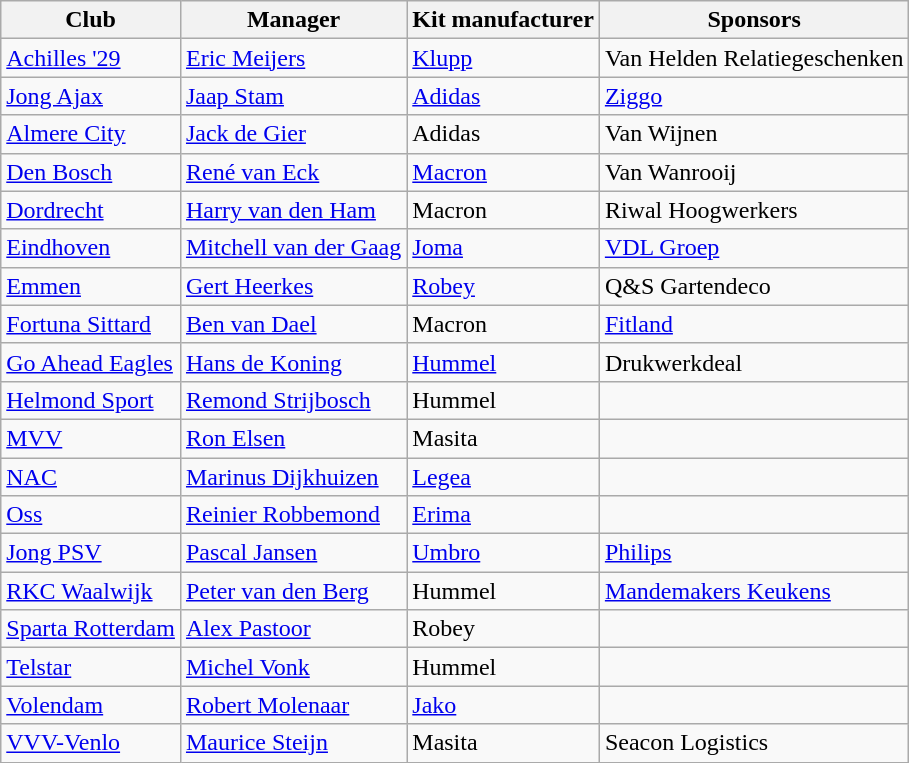<table class="wikitable sortable">
<tr>
<th>Club</th>
<th>Manager</th>
<th>Kit manufacturer</th>
<th>Sponsors</th>
</tr>
<tr>
<td><a href='#'>Achilles '29</a></td>
<td> <a href='#'>Eric Meijers</a></td>
<td><a href='#'>Klupp</a></td>
<td>Van Helden Relatiegeschenken</td>
</tr>
<tr>
<td><a href='#'>Jong Ajax</a></td>
<td> <a href='#'>Jaap Stam</a></td>
<td><a href='#'>Adidas</a></td>
<td><a href='#'>Ziggo</a></td>
</tr>
<tr>
<td><a href='#'>Almere City</a></td>
<td> <a href='#'>Jack de Gier</a></td>
<td>Adidas</td>
<td>Van Wijnen</td>
</tr>
<tr>
<td><a href='#'>Den Bosch</a></td>
<td> <a href='#'>René van Eck</a></td>
<td><a href='#'>Macron</a></td>
<td>Van Wanrooij</td>
</tr>
<tr>
<td><a href='#'>Dordrecht</a></td>
<td> <a href='#'>Harry van den Ham</a></td>
<td>Macron</td>
<td>Riwal Hoogwerkers</td>
</tr>
<tr>
<td><a href='#'>Eindhoven</a></td>
<td> <a href='#'>Mitchell van der Gaag</a></td>
<td><a href='#'>Joma</a></td>
<td><a href='#'>VDL Groep</a></td>
</tr>
<tr>
<td><a href='#'>Emmen</a></td>
<td> <a href='#'>Gert Heerkes</a></td>
<td><a href='#'>Robey</a></td>
<td>Q&S Gartendeco</td>
</tr>
<tr>
<td><a href='#'>Fortuna Sittard</a></td>
<td> <a href='#'>Ben van Dael</a></td>
<td>Macron</td>
<td><a href='#'>Fitland</a></td>
</tr>
<tr>
<td><a href='#'>Go Ahead Eagles</a></td>
<td> <a href='#'>Hans de Koning</a></td>
<td><a href='#'>Hummel</a></td>
<td>Drukwerkdeal</td>
</tr>
<tr>
<td><a href='#'>Helmond Sport</a></td>
<td> <a href='#'>Remond Strijbosch</a></td>
<td>Hummel</td>
<td></td>
</tr>
<tr>
<td><a href='#'>MVV</a></td>
<td> <a href='#'>Ron Elsen</a></td>
<td>Masita</td>
<td></td>
</tr>
<tr>
<td><a href='#'>NAC</a></td>
<td> <a href='#'>Marinus Dijkhuizen</a></td>
<td><a href='#'>Legea</a></td>
<td></td>
</tr>
<tr>
<td><a href='#'>Oss</a></td>
<td> <a href='#'>Reinier Robbemond</a></td>
<td><a href='#'>Erima</a></td>
<td></td>
</tr>
<tr>
<td><a href='#'>Jong PSV</a></td>
<td> <a href='#'>Pascal Jansen</a></td>
<td><a href='#'>Umbro</a></td>
<td><a href='#'>Philips</a></td>
</tr>
<tr>
<td><a href='#'>RKC Waalwijk</a></td>
<td> <a href='#'>Peter van den Berg</a></td>
<td>Hummel</td>
<td><a href='#'>Mandemakers Keukens</a></td>
</tr>
<tr>
<td><a href='#'>Sparta Rotterdam</a></td>
<td> <a href='#'>Alex Pastoor</a></td>
<td>Robey</td>
<td></td>
</tr>
<tr>
<td><a href='#'>Telstar</a></td>
<td> <a href='#'>Michel Vonk</a></td>
<td>Hummel</td>
<td></td>
</tr>
<tr>
<td><a href='#'>Volendam</a></td>
<td> <a href='#'>Robert Molenaar</a></td>
<td><a href='#'>Jako</a></td>
<td></td>
</tr>
<tr>
<td><a href='#'>VVV-Venlo</a></td>
<td> <a href='#'>Maurice Steijn</a></td>
<td>Masita</td>
<td>Seacon Logistics</td>
</tr>
</table>
